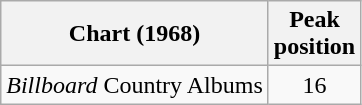<table class="wikitable">
<tr>
<th>Chart (1968)</th>
<th>Peak<br>position</th>
</tr>
<tr>
<td><em>Billboard</em> Country Albums</td>
<td align="center">16</td>
</tr>
</table>
